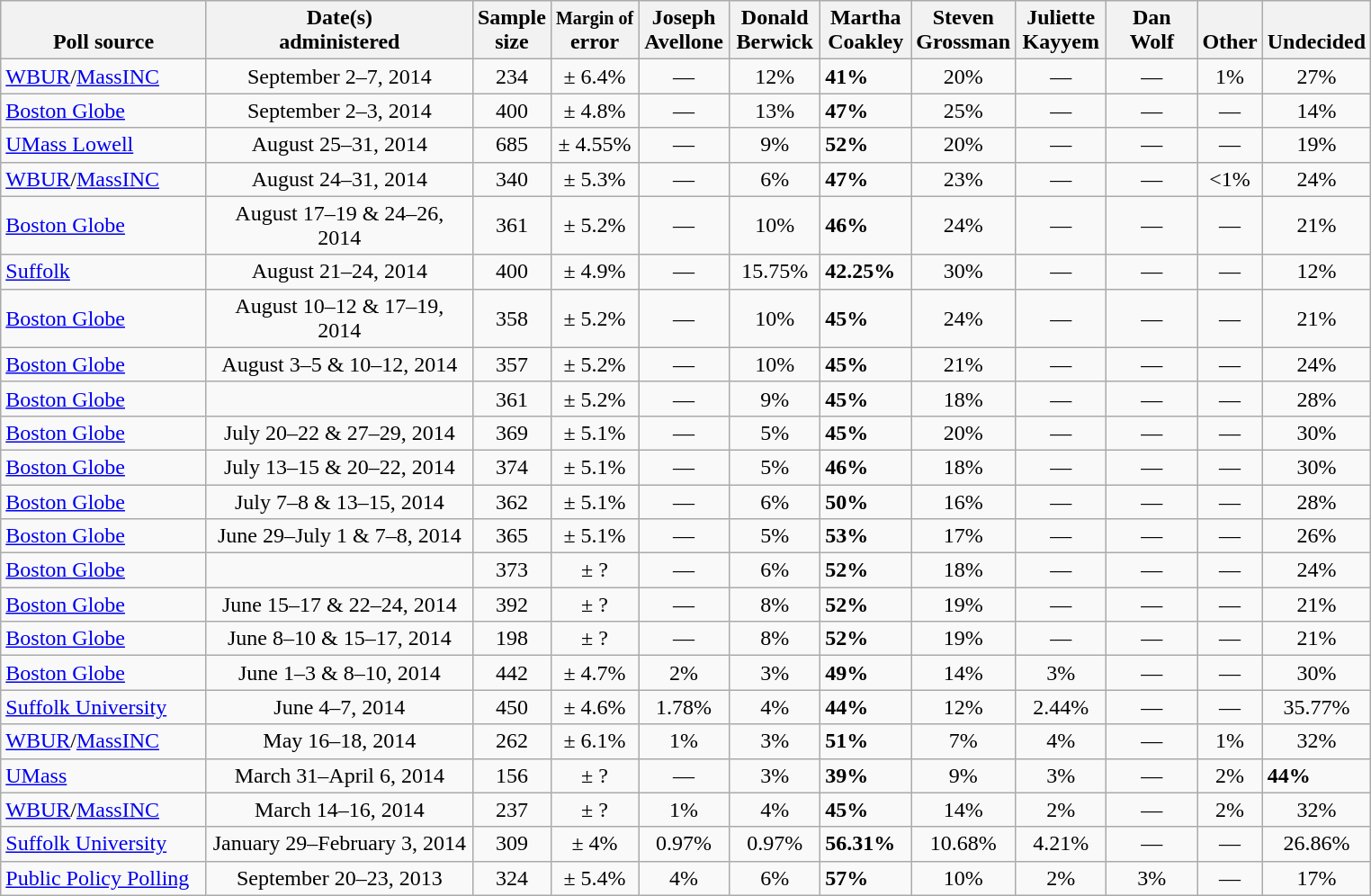<table class="wikitable">
<tr valign= bottom>
<th style="width:145px;">Poll source</th>
<th style="width:190px;">Date(s)<br>administered</th>
<th>Sample<br>size</th>
<th><small>Margin of</small><br>error</th>
<th style="width:60px;">Joseph<br>Avellone</th>
<th style="width:60px;">Donald<br>Berwick</th>
<th style="width:60px;">Martha<br>Coakley</th>
<th style="width:60px;">Steven<br>Grossman</th>
<th style="width:60px;">Juliette<br>Kayyem</th>
<th style="width:60px;">Dan<br>Wolf</th>
<th style="width:40px;">Other</th>
<th style="width:40px;">Undecided</th>
</tr>
<tr>
<td><a href='#'>WBUR</a>/<a href='#'>MassINC</a></td>
<td align=center>September 2–7, 2014</td>
<td align=center>234</td>
<td align=center>± 6.4%</td>
<td align=center>—</td>
<td align=center>12%</td>
<td><strong>41%</strong></td>
<td align=center>20%</td>
<td align=center>—</td>
<td align=center>—</td>
<td align=center>1%</td>
<td align=center>27%</td>
</tr>
<tr>
<td><a href='#'>Boston Globe</a></td>
<td align=center>September 2–3, 2014</td>
<td align=center>400</td>
<td align=center>± 4.8%</td>
<td align=center>—</td>
<td align=center>13%</td>
<td><strong>47%</strong></td>
<td align=center>25%</td>
<td align=center>—</td>
<td align=center>—</td>
<td align=center>—</td>
<td align=center>14%</td>
</tr>
<tr>
<td><a href='#'>UMass Lowell</a></td>
<td align=center>August 25–31, 2014</td>
<td align=center>685</td>
<td align=center>± 4.55%</td>
<td align=center>—</td>
<td align=center>9%</td>
<td><strong>52%</strong></td>
<td align=center>20%</td>
<td align=center>—</td>
<td align=center>—</td>
<td align=center>—</td>
<td align=center>19%</td>
</tr>
<tr>
<td><a href='#'>WBUR</a>/<a href='#'>MassINC</a></td>
<td align=center>August 24–31, 2014</td>
<td align=center>340</td>
<td align=center>± 5.3%</td>
<td align=center>—</td>
<td align=center>6%</td>
<td><strong>47%</strong></td>
<td align=center>23%</td>
<td align=center>—</td>
<td align=center>—</td>
<td align=center><1%</td>
<td align=center>24%</td>
</tr>
<tr>
<td><a href='#'>Boston Globe</a></td>
<td align=center>August 17–19 & 24–26, 2014</td>
<td align=center>361</td>
<td align=center>± 5.2%</td>
<td align=center>—</td>
<td align=center>10%</td>
<td><strong>46%</strong></td>
<td align=center>24%</td>
<td align=center>—</td>
<td align=center>—</td>
<td align=center>—</td>
<td align=center>21%</td>
</tr>
<tr>
<td><a href='#'>Suffolk</a></td>
<td align=center>August 21–24, 2014</td>
<td align=center>400</td>
<td align=center>± 4.9%</td>
<td align=center>—</td>
<td align=center>15.75%</td>
<td><strong>42.25%</strong></td>
<td align=center>30%</td>
<td align=center>—</td>
<td align=center>—</td>
<td align=center>—</td>
<td align=center>12%</td>
</tr>
<tr>
<td><a href='#'>Boston Globe</a></td>
<td align=center>August 10–12 & 17–19, 2014</td>
<td align=center>358</td>
<td align=center>± 5.2%</td>
<td align=center>—</td>
<td align=center>10%</td>
<td><strong>45%</strong></td>
<td align=center>24%</td>
<td align=center>—</td>
<td align=center>—</td>
<td align=center>—</td>
<td align=center>21%</td>
</tr>
<tr>
<td><a href='#'>Boston Globe</a></td>
<td align=center>August 3–5 & 10–12, 2014</td>
<td align=center>357</td>
<td align=center>± 5.2%</td>
<td align=center>—</td>
<td align=center>10%</td>
<td><strong>45%</strong></td>
<td align=center>21%</td>
<td align=center>—</td>
<td align=center>—</td>
<td align=center>—</td>
<td align=center>24%</td>
</tr>
<tr>
<td><a href='#'>Boston Globe</a></td>
<td align=center></td>
<td align=center>361</td>
<td align=center>± 5.2%</td>
<td align=center>—</td>
<td align=center>9%</td>
<td><strong>45%</strong></td>
<td align=center>18%</td>
<td align=center>—</td>
<td align=center>—</td>
<td align=center>—</td>
<td align=center>28%</td>
</tr>
<tr>
<td><a href='#'>Boston Globe</a></td>
<td align=center>July 20–22 & 27–29, 2014</td>
<td align=center>369</td>
<td align=center>± 5.1%</td>
<td align=center>—</td>
<td align=center>5%</td>
<td><strong>45%</strong></td>
<td align=center>20%</td>
<td align=center>—</td>
<td align=center>—</td>
<td align=center>—</td>
<td align=center>30%</td>
</tr>
<tr>
<td><a href='#'>Boston Globe</a></td>
<td align=center>July 13–15 & 20–22, 2014</td>
<td align=center>374</td>
<td align=center>± 5.1%</td>
<td align=center>—</td>
<td align=center>5%</td>
<td><strong>46%</strong></td>
<td align=center>18%</td>
<td align=center>—</td>
<td align=center>—</td>
<td align=center>—</td>
<td align=center>30%</td>
</tr>
<tr>
<td><a href='#'>Boston Globe</a></td>
<td align=center>July 7–8 & 13–15, 2014</td>
<td align=center>362</td>
<td align=center>± 5.1%</td>
<td align=center>—</td>
<td align=center>6%</td>
<td><strong>50%</strong></td>
<td align=center>16%</td>
<td align=center>—</td>
<td align=center>—</td>
<td align=center>—</td>
<td align=center>28%</td>
</tr>
<tr>
<td><a href='#'>Boston Globe</a></td>
<td align=center>June 29–July 1 & 7–8, 2014</td>
<td align=center>365</td>
<td align=center>± 5.1%</td>
<td align=center>—</td>
<td align=center>5%</td>
<td><strong>53%</strong></td>
<td align=center>17%</td>
<td align=center>—</td>
<td align=center>—</td>
<td align=center>—</td>
<td align=center>26%</td>
</tr>
<tr>
<td><a href='#'>Boston Globe</a></td>
<td align=center></td>
<td align=center>373</td>
<td align=center>± ?</td>
<td align=center>—</td>
<td align=center>6%</td>
<td><strong>52%</strong></td>
<td align=center>18%</td>
<td align=center>—</td>
<td align=center>—</td>
<td align=center>—</td>
<td align=center>24%</td>
</tr>
<tr>
<td><a href='#'>Boston Globe</a></td>
<td align=center>June 15–17 & 22–24, 2014</td>
<td align=center>392</td>
<td align=center>± ?</td>
<td align=center>—</td>
<td align=center>8%</td>
<td><strong>52%</strong></td>
<td align=center>19%</td>
<td align=center>—</td>
<td align=center>—</td>
<td align=center>—</td>
<td align=center>21%</td>
</tr>
<tr>
<td><a href='#'>Boston Globe</a></td>
<td align=center>June 8–10 & 15–17, 2014</td>
<td align=center>198</td>
<td align=center>± ?</td>
<td align=center>—</td>
<td align=center>8%</td>
<td><strong>52%</strong></td>
<td align=center>19%</td>
<td align=center>—</td>
<td align=center>—</td>
<td align=center>—</td>
<td align=center>21%</td>
</tr>
<tr>
<td><a href='#'>Boston Globe</a></td>
<td align=center>June 1–3 & 8–10, 2014</td>
<td align=center>442</td>
<td align=center>± 4.7%</td>
<td align=center>2%</td>
<td align=center>3%</td>
<td><strong>49%</strong></td>
<td align=center>14%</td>
<td align=center>3%</td>
<td align=center>—</td>
<td align=center>—</td>
<td align=center>30%</td>
</tr>
<tr>
<td><a href='#'>Suffolk University</a></td>
<td align=center>June 4–7, 2014</td>
<td align=center>450</td>
<td align=center>± 4.6%</td>
<td align=center>1.78%</td>
<td align=center>4%</td>
<td><strong>44%</strong></td>
<td align=center>12%</td>
<td align=center>2.44%</td>
<td align=center>—</td>
<td align=center>—</td>
<td align=center>35.77%</td>
</tr>
<tr>
<td><a href='#'>WBUR</a>/<a href='#'>MassINC</a></td>
<td align=center>May 16–18, 2014</td>
<td align=center>262</td>
<td align=center>± 6.1%</td>
<td align=center>1%</td>
<td align=center>3%</td>
<td><strong>51%</strong></td>
<td align=center>7%</td>
<td align=center>4%</td>
<td align=center>—</td>
<td align=center>1%</td>
<td align=center>32%</td>
</tr>
<tr>
<td><a href='#'>UMass</a></td>
<td align=center>March 31–April 6, 2014</td>
<td align=center>156</td>
<td align=center>± ?</td>
<td align=center>—</td>
<td align=center>3%</td>
<td><strong>39%</strong></td>
<td align=center>9%</td>
<td align=center>3%</td>
<td align=center>—</td>
<td align=center>2%</td>
<td><strong>44%</strong></td>
</tr>
<tr>
<td><a href='#'>WBUR</a>/<a href='#'>MassINC</a></td>
<td align=center>March 14–16, 2014</td>
<td align=center>237</td>
<td align=center>± ?</td>
<td align=center>1%</td>
<td align=center>4%</td>
<td><strong>45%</strong></td>
<td align=center>14%</td>
<td align=center>2%</td>
<td align=center>—</td>
<td align=center>2%</td>
<td align=center>32%</td>
</tr>
<tr>
<td><a href='#'>Suffolk University</a></td>
<td align=center>January 29–February 3, 2014</td>
<td align=center>309</td>
<td align=center>± 4%</td>
<td align=center>0.97%</td>
<td align=center>0.97%</td>
<td><strong>56.31%</strong></td>
<td align=center>10.68%</td>
<td align=center>4.21%</td>
<td align=center>—</td>
<td align=center>—</td>
<td align=center>26.86%</td>
</tr>
<tr>
<td><a href='#'>Public Policy Polling</a></td>
<td align=center>September 20–23, 2013</td>
<td align=center>324</td>
<td align=center>± 5.4%</td>
<td align=center>4%</td>
<td align=center>6%</td>
<td><strong>57%</strong></td>
<td align=center>10%</td>
<td align=center>2%</td>
<td align=center>3%</td>
<td align=center>—</td>
<td align=center>17%</td>
</tr>
</table>
